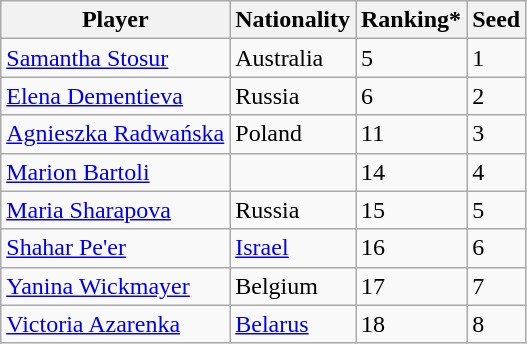<table class="wikitable" border="1">
<tr>
<th>Player</th>
<th>Nationality</th>
<th>Ranking*</th>
<th>Seed</th>
</tr>
<tr>
<td><a href='#'>Samantha Stosur</a></td>
<td> Australia</td>
<td>5</td>
<td>1</td>
</tr>
<tr>
<td><a href='#'>Elena Dementieva</a></td>
<td>  Russia</td>
<td>6</td>
<td>2</td>
</tr>
<tr>
<td><a href='#'>Agnieszka Radwańska</a></td>
<td> Poland</td>
<td>11</td>
<td>3</td>
</tr>
<tr>
<td><a href='#'>Marion Bartoli</a></td>
<td></td>
<td>14</td>
<td>4</td>
</tr>
<tr>
<td><a href='#'>Maria Sharapova</a></td>
<td> Russia</td>
<td>15</td>
<td>5</td>
</tr>
<tr>
<td><a href='#'>Shahar Pe'er</a></td>
<td> <a href='#'>Israel</a></td>
<td>16</td>
<td>6</td>
</tr>
<tr>
<td><a href='#'>Yanina Wickmayer</a></td>
<td> Belgium</td>
<td>17</td>
<td>7</td>
</tr>
<tr>
<td><a href='#'>Victoria Azarenka</a></td>
<td> <a href='#'>Belarus</a></td>
<td>18</td>
<td>8<br></td>
</tr>
</table>
